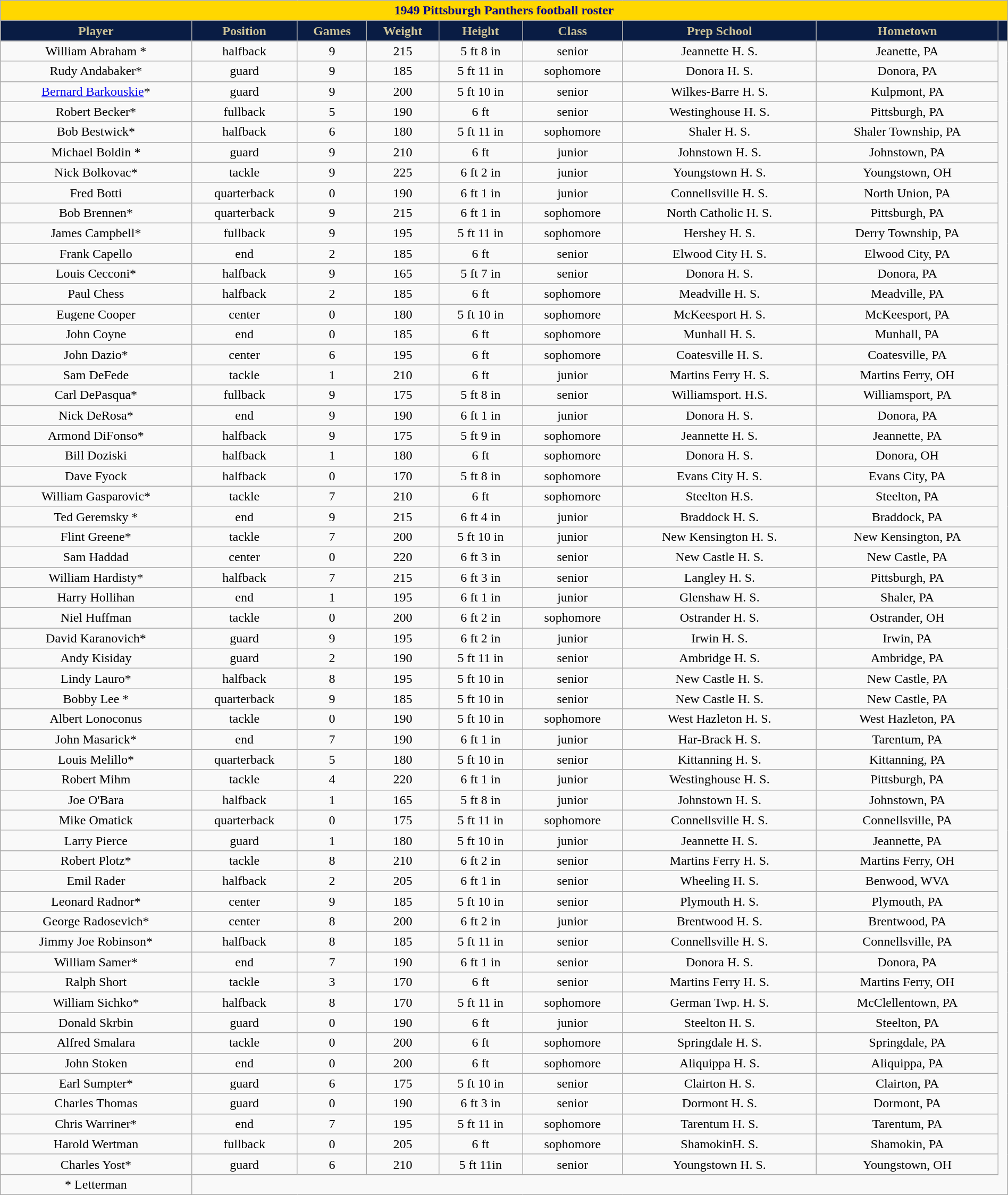<table class="wikitable collapsible collapsed" style="margin: left; text-align:right; width:100%;">
<tr>
<th colspan="10" ; style="background:gold; color:darkblue; text-align: center;"><strong>1949 Pittsburgh Panthers football roster</strong></th>
</tr>
<tr align="center"  style="background:#091C44; color:#CEC499;">
<td><strong>Player</strong></td>
<td><strong>Position</strong></td>
<td><strong>Games</strong></td>
<td><strong>Weight</strong></td>
<td><strong>Height</strong></td>
<td><strong>Class</strong></td>
<td><strong>Prep School</strong></td>
<td><strong>Hometown</strong></td>
<td></td>
</tr>
<tr align="center" bgcolor="">
<td>William Abraham *</td>
<td>halfback</td>
<td>9</td>
<td>215</td>
<td>5 ft 8 in</td>
<td>senior</td>
<td>Jeannette H. S.</td>
<td>Jeanette, PA</td>
</tr>
<tr align="center" bgcolor="">
<td>Rudy Andabaker*</td>
<td>guard</td>
<td>9</td>
<td>185</td>
<td>5 ft 11 in</td>
<td>sophomore</td>
<td>Donora H. S.</td>
<td>Donora, PA</td>
</tr>
<tr align="center" bgcolor="">
<td><a href='#'>Bernard Barkouskie</a>*</td>
<td>guard</td>
<td>9</td>
<td>200</td>
<td>5 ft 10 in</td>
<td>senior</td>
<td>Wilkes-Barre H. S.</td>
<td>Kulpmont, PA</td>
</tr>
<tr align="center" bgcolor="">
<td>Robert Becker*</td>
<td>fullback</td>
<td>5</td>
<td>190</td>
<td>6 ft</td>
<td>senior</td>
<td>Westinghouse H. S.</td>
<td>Pittsburgh, PA</td>
</tr>
<tr align="center" bgcolor="">
<td>Bob Bestwick*</td>
<td>halfback</td>
<td>6</td>
<td>180</td>
<td>5 ft 11 in</td>
<td>sophomore</td>
<td>Shaler H. S.</td>
<td>Shaler Township, PA</td>
</tr>
<tr align="center" bgcolor="">
<td>Michael Boldin *</td>
<td>guard</td>
<td>9</td>
<td>210</td>
<td>6 ft</td>
<td>junior</td>
<td>Johnstown H. S.</td>
<td>Johnstown, PA</td>
</tr>
<tr align="center" bgcolor="">
<td>Nick Bolkovac*</td>
<td>tackle</td>
<td>9</td>
<td>225</td>
<td>6 ft 2 in</td>
<td>junior</td>
<td>Youngstown H. S.</td>
<td>Youngstown, OH</td>
</tr>
<tr align="center" bgcolor="">
<td>Fred Botti</td>
<td>quarterback</td>
<td>0</td>
<td>190</td>
<td>6 ft 1 in</td>
<td>junior</td>
<td>Connellsville H. S.</td>
<td>North Union, PA</td>
</tr>
<tr align="center" bgcolor="">
<td>Bob Brennen*</td>
<td>quarterback</td>
<td>9</td>
<td>215</td>
<td>6 ft 1 in</td>
<td>sophomore</td>
<td>North Catholic H. S.</td>
<td>Pittsburgh, PA</td>
</tr>
<tr align="center" bgcolor="">
<td>James Campbell*</td>
<td>fullback</td>
<td>9</td>
<td>195</td>
<td>5 ft 11 in</td>
<td>sophomore</td>
<td>Hershey H. S.</td>
<td>Derry Township, PA</td>
</tr>
<tr align="center" bgcolor="">
<td>Frank Capello</td>
<td>end</td>
<td>2</td>
<td>185</td>
<td>6 ft</td>
<td>senior</td>
<td>Elwood City H. S.</td>
<td>Elwood City, PA</td>
</tr>
<tr align="center" bgcolor="">
<td>Louis Cecconi*</td>
<td>halfback</td>
<td>9</td>
<td>165</td>
<td>5 ft 7 in</td>
<td>senior</td>
<td>Donora H. S.</td>
<td>Donora, PA</td>
</tr>
<tr align="center" bgcolor="">
<td>Paul Chess</td>
<td>halfback</td>
<td>2</td>
<td>185</td>
<td>6 ft</td>
<td>sophomore</td>
<td>Meadville H. S.</td>
<td>Meadville, PA</td>
</tr>
<tr align="center" bgcolor="">
<td>Eugene Cooper</td>
<td>center</td>
<td>0</td>
<td>180</td>
<td>5 ft 10 in</td>
<td>sophomore</td>
<td>McKeesport H. S.</td>
<td>McKeesport, PA</td>
</tr>
<tr align="center" bgcolor="">
<td>John Coyne</td>
<td>end</td>
<td>0</td>
<td>185</td>
<td>6 ft</td>
<td>sophomore</td>
<td>Munhall H. S.</td>
<td>Munhall, PA</td>
</tr>
<tr align="center" bgcolor="">
<td>John Dazio*</td>
<td>center</td>
<td>6</td>
<td>195</td>
<td>6 ft</td>
<td>sophomore</td>
<td>Coatesville H. S.</td>
<td>Coatesville, PA</td>
</tr>
<tr align="center" bgcolor="">
<td>Sam DeFede</td>
<td>tackle</td>
<td>1</td>
<td>210</td>
<td>6 ft</td>
<td>junior</td>
<td>Martins Ferry H. S.</td>
<td>Martins Ferry, OH</td>
</tr>
<tr align="center" bgcolor="">
<td>Carl DePasqua*</td>
<td>fullback</td>
<td>9</td>
<td>175</td>
<td>5 ft 8 in</td>
<td>senior</td>
<td>Williamsport. H.S.</td>
<td>Williamsport, PA</td>
</tr>
<tr align="center" bgcolor="">
<td>Nick DeRosa*</td>
<td>end</td>
<td>9</td>
<td>190</td>
<td>6 ft 1 in</td>
<td>junior</td>
<td>Donora H. S.</td>
<td>Donora, PA</td>
</tr>
<tr align="center" bgcolor="">
<td>Armond DiFonso*</td>
<td>halfback</td>
<td>9</td>
<td>175</td>
<td>5 ft 9 in</td>
<td>sophomore</td>
<td>Jeannette H. S.</td>
<td>Jeannette, PA</td>
</tr>
<tr align="center" bgcolor="">
<td>Bill Doziski</td>
<td>halfback</td>
<td>1</td>
<td>180</td>
<td>6 ft</td>
<td>sophomore</td>
<td>Donora H. S.</td>
<td>Donora, OH</td>
</tr>
<tr align="center" bgcolor="">
<td>Dave Fyock</td>
<td>halfback</td>
<td>0</td>
<td>170</td>
<td>5 ft 8 in</td>
<td>sophomore</td>
<td>Evans City H. S.</td>
<td>Evans City, PA</td>
</tr>
<tr align="center" bgcolor="">
<td>William Gasparovic*</td>
<td>tackle</td>
<td>7</td>
<td>210</td>
<td>6 ft</td>
<td>sophomore</td>
<td>Steelton H.S.</td>
<td>Steelton, PA</td>
</tr>
<tr align="center" bgcolor="">
<td>Ted Geremsky *</td>
<td>end</td>
<td>9</td>
<td>215</td>
<td>6 ft 4 in</td>
<td>junior</td>
<td>Braddock H. S.</td>
<td>Braddock, PA</td>
</tr>
<tr align="center" bgcolor="">
<td>Flint Greene*</td>
<td>tackle</td>
<td>7</td>
<td>200</td>
<td>5 ft 10 in</td>
<td>junior</td>
<td>New Kensington H. S.</td>
<td>New Kensington, PA</td>
</tr>
<tr align="center" bgcolor="">
<td>Sam Haddad</td>
<td>center</td>
<td>0</td>
<td>220</td>
<td>6 ft 3 in</td>
<td>senior</td>
<td>New Castle H. S.</td>
<td>New Castle, PA</td>
</tr>
<tr align="center" bgcolor="">
<td>William Hardisty*</td>
<td>halfback</td>
<td>7</td>
<td>215</td>
<td>6 ft 3 in</td>
<td>senior</td>
<td>Langley H. S.</td>
<td>Pittsburgh, PA</td>
</tr>
<tr align="center" bgcolor="">
<td>Harry Hollihan</td>
<td>end</td>
<td>1</td>
<td>195</td>
<td>6 ft 1 in</td>
<td>junior</td>
<td>Glenshaw H. S.</td>
<td>Shaler, PA</td>
</tr>
<tr align="center" bgcolor="">
<td>Niel Huffman</td>
<td>tackle</td>
<td>0</td>
<td>200</td>
<td>6 ft 2 in</td>
<td>sophomore</td>
<td>Ostrander H. S.</td>
<td>Ostrander, OH</td>
</tr>
<tr align="center" bgcolor="">
<td>David Karanovich*</td>
<td>guard</td>
<td>9</td>
<td>195</td>
<td>6 ft 2 in</td>
<td>junior</td>
<td>Irwin H. S.</td>
<td>Irwin, PA</td>
</tr>
<tr align="center" bgcolor="">
<td>Andy Kisiday</td>
<td>guard</td>
<td>2</td>
<td>190</td>
<td>5 ft 11 in</td>
<td>senior</td>
<td>Ambridge H. S.</td>
<td>Ambridge, PA</td>
</tr>
<tr align="center" bgcolor="">
<td>Lindy Lauro*</td>
<td>halfback</td>
<td>8</td>
<td>195</td>
<td>5 ft 10 in</td>
<td>senior</td>
<td>New Castle H. S.</td>
<td>New Castle, PA</td>
</tr>
<tr align="center" bgcolor="">
<td>Bobby Lee *</td>
<td>quarterback</td>
<td>9</td>
<td>185</td>
<td>5 ft 10 in</td>
<td>senior</td>
<td>New Castle H. S.</td>
<td>New Castle, PA</td>
</tr>
<tr align="center" bgcolor="">
<td>Albert Lonoconus</td>
<td>tackle</td>
<td>0</td>
<td>190</td>
<td>5 ft 10 in</td>
<td>sophomore</td>
<td>West Hazleton H. S.</td>
<td>West Hazleton, PA</td>
</tr>
<tr align="center" bgcolor="">
<td>John Masarick*</td>
<td>end</td>
<td>7</td>
<td>190</td>
<td>6 ft 1 in</td>
<td>junior</td>
<td>Har-Brack H. S.</td>
<td>Tarentum, PA</td>
</tr>
<tr align="center" bgcolor="">
<td>Louis Melillo*</td>
<td>quarterback</td>
<td>5</td>
<td>180</td>
<td>5 ft 10 in</td>
<td>senior</td>
<td>Kittanning H. S.</td>
<td>Kittanning, PA</td>
</tr>
<tr align="center" bgcolor="">
<td>Robert Mihm</td>
<td>tackle</td>
<td>4</td>
<td>220</td>
<td>6 ft 1 in</td>
<td>junior</td>
<td>Westinghouse H. S.</td>
<td>Pittsburgh, PA</td>
</tr>
<tr align="center" bgcolor="">
<td>Joe O'Bara</td>
<td>halfback</td>
<td>1</td>
<td>165</td>
<td>5 ft 8 in</td>
<td>junior</td>
<td>Johnstown H. S.</td>
<td>Johnstown, PA</td>
</tr>
<tr align="center" bgcolor="">
<td>Mike Omatick</td>
<td>quarterback</td>
<td>0</td>
<td>175</td>
<td>5 ft 11 in</td>
<td>sophomore</td>
<td>Connellsville H. S.</td>
<td>Connellsville, PA</td>
</tr>
<tr align="center" bgcolor="">
<td>Larry Pierce</td>
<td>guard</td>
<td>1</td>
<td>180</td>
<td>5 ft 10 in</td>
<td>junior</td>
<td>Jeannette H. S.</td>
<td>Jeannette, PA</td>
</tr>
<tr align="center" bgcolor="">
<td>Robert Plotz*</td>
<td>tackle</td>
<td>8</td>
<td>210</td>
<td>6 ft 2 in</td>
<td>senior</td>
<td>Martins Ferry H. S.</td>
<td>Martins Ferry, OH</td>
</tr>
<tr align="center" bgcolor="">
<td>Emil Rader</td>
<td>halfback</td>
<td>2</td>
<td>205</td>
<td>6 ft 1 in</td>
<td>senior</td>
<td>Wheeling H. S.</td>
<td>Benwood, WVA</td>
</tr>
<tr align="center" bgcolor="">
<td>Leonard Radnor*</td>
<td>center</td>
<td>9</td>
<td>185</td>
<td>5 ft 10 in</td>
<td>senior</td>
<td>Plymouth H. S.</td>
<td>Plymouth, PA</td>
</tr>
<tr align="center" bgcolor="">
<td>George Radosevich*</td>
<td>center</td>
<td>8</td>
<td>200</td>
<td>6 ft 2 in</td>
<td>junior</td>
<td>Brentwood H. S.</td>
<td>Brentwood, PA</td>
</tr>
<tr align="center" bgcolor="">
<td>Jimmy Joe Robinson*</td>
<td>halfback</td>
<td>8</td>
<td>185</td>
<td>5 ft 11 in</td>
<td>senior</td>
<td>Connellsville H. S.</td>
<td>Connellsville, PA</td>
</tr>
<tr align="center" bgcolor="">
<td>William Samer*</td>
<td>end</td>
<td>7</td>
<td>190</td>
<td>6 ft 1 in</td>
<td>senior</td>
<td>Donora H. S.</td>
<td>Donora, PA</td>
</tr>
<tr align="center" bgcolor="">
<td>Ralph Short</td>
<td>tackle</td>
<td>3</td>
<td>170</td>
<td>6 ft</td>
<td>senior</td>
<td>Martins Ferry H. S.</td>
<td>Martins Ferry, OH</td>
</tr>
<tr align="center" bgcolor="">
<td>William Sichko*</td>
<td>halfback</td>
<td>8</td>
<td>170</td>
<td>5 ft 11 in</td>
<td>sophomore</td>
<td>German Twp. H. S.</td>
<td>McClellentown, PA</td>
</tr>
<tr align="center" bgcolor="">
<td>Donald Skrbin</td>
<td>guard</td>
<td>0</td>
<td>190</td>
<td>6 ft</td>
<td>junior</td>
<td>Steelton H. S.</td>
<td>Steelton, PA</td>
</tr>
<tr align="center" bgcolor="">
<td>Alfred Smalara</td>
<td>tackle</td>
<td>0</td>
<td>200</td>
<td>6 ft</td>
<td>sophomore</td>
<td>Springdale H. S.</td>
<td>Springdale, PA</td>
</tr>
<tr align="center" bgcolor="">
<td>John Stoken</td>
<td>end</td>
<td>0</td>
<td>200</td>
<td>6 ft</td>
<td>sophomore</td>
<td>Aliquippa H. S.</td>
<td>Aliquippa, PA</td>
</tr>
<tr align="center" bgcolor="">
<td>Earl Sumpter*</td>
<td>guard</td>
<td>6</td>
<td>175</td>
<td>5 ft 10 in</td>
<td>senior</td>
<td>Clairton H. S.</td>
<td>Clairton, PA</td>
</tr>
<tr align="center" bgcolor="">
<td>Charles Thomas</td>
<td>guard</td>
<td>0</td>
<td>190</td>
<td>6 ft 3 in</td>
<td>senior</td>
<td>Dormont H. S.</td>
<td>Dormont, PA</td>
</tr>
<tr align="center" bgcolor="">
<td>Chris Warriner*</td>
<td>end</td>
<td>7</td>
<td>195</td>
<td>5 ft 11 in</td>
<td>sophomore</td>
<td>Tarentum H. S.</td>
<td>Tarentum, PA</td>
</tr>
<tr align="center" bgcolor="">
<td>Harold Wertman</td>
<td>fullback</td>
<td>0</td>
<td>205</td>
<td>6 ft</td>
<td>sophomore</td>
<td>ShamokinH. S.</td>
<td>Shamokin, PA</td>
</tr>
<tr align="center" bgcolor="">
<td>Charles Yost*</td>
<td>guard</td>
<td>6</td>
<td>210</td>
<td>5 ft 11in</td>
<td>senior</td>
<td>Youngstown H. S.</td>
<td>Youngstown, OH</td>
</tr>
<tr align="center" bgcolor="">
<td>* Letterman<br></td>
</tr>
</table>
